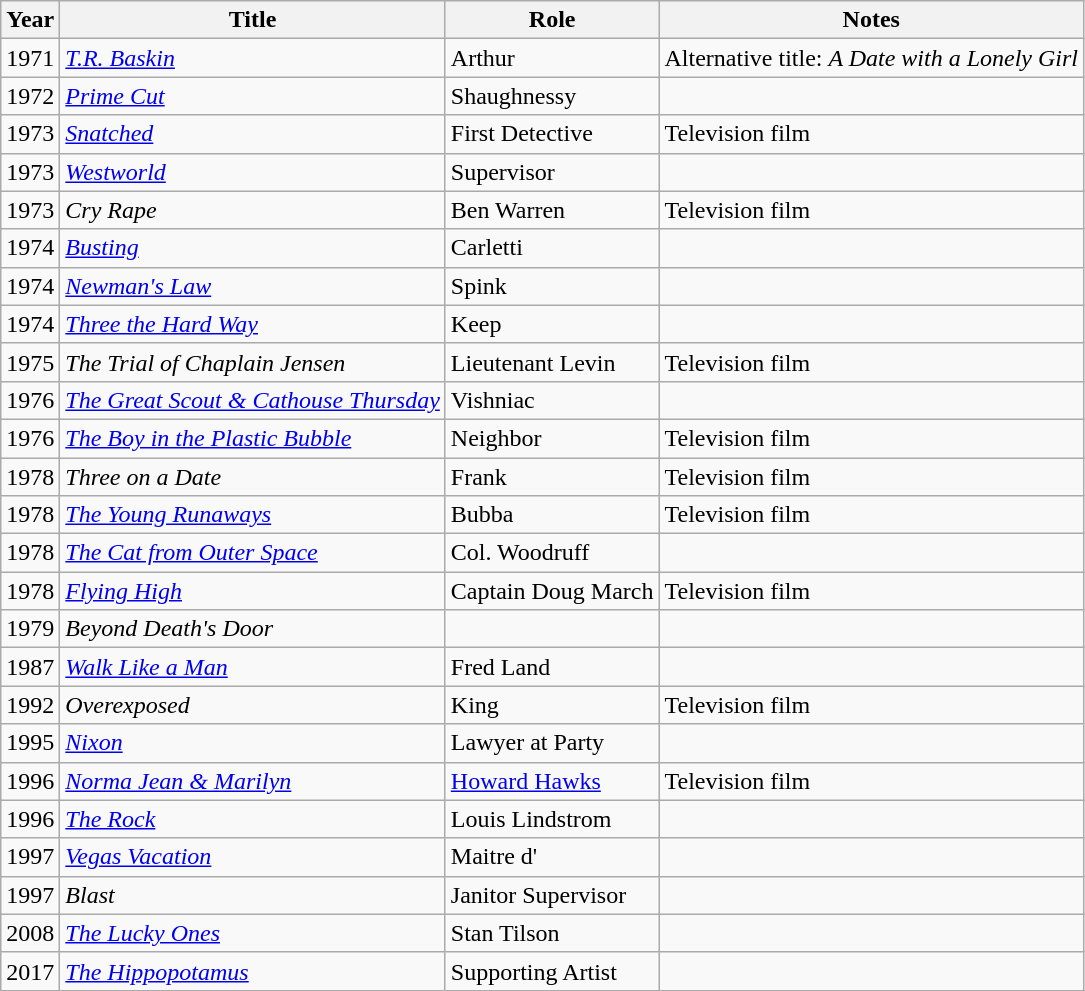<table class="wikitable">
<tr>
<th>Year</th>
<th>Title</th>
<th>Role</th>
<th>Notes</th>
</tr>
<tr>
<td>1971</td>
<td><em><a href='#'>T.R. Baskin</a></em></td>
<td>Arthur</td>
<td>Alternative title: <em>A Date with a Lonely Girl</em></td>
</tr>
<tr>
<td>1972</td>
<td><em><a href='#'>Prime Cut</a></em></td>
<td>Shaughnessy</td>
<td></td>
</tr>
<tr>
<td>1973</td>
<td><em><a href='#'>Snatched</a></em></td>
<td>First Detective</td>
<td>Television film</td>
</tr>
<tr>
<td>1973</td>
<td><em><a href='#'>Westworld</a></em></td>
<td>Supervisor</td>
<td></td>
</tr>
<tr>
<td>1973</td>
<td><em>Cry Rape</em></td>
<td>Ben Warren</td>
<td>Television film</td>
</tr>
<tr>
<td>1974</td>
<td><em><a href='#'>Busting</a></em></td>
<td>Carletti</td>
<td></td>
</tr>
<tr>
<td>1974</td>
<td><em><a href='#'>Newman's Law</a></em></td>
<td>Spink</td>
<td></td>
</tr>
<tr>
<td>1974</td>
<td><em><a href='#'>Three the Hard Way</a></em></td>
<td>Keep</td>
<td></td>
</tr>
<tr>
<td>1975</td>
<td><em>The Trial of Chaplain Jensen</em></td>
<td>Lieutenant Levin</td>
<td>Television film</td>
</tr>
<tr>
<td>1976</td>
<td><em><a href='#'>The Great Scout & Cathouse Thursday</a></em></td>
<td>Vishniac</td>
<td></td>
</tr>
<tr>
<td>1976</td>
<td><em><a href='#'>The Boy in the Plastic Bubble</a></em></td>
<td>Neighbor</td>
<td>Television film</td>
</tr>
<tr>
<td>1978</td>
<td><em>Three on a Date</em></td>
<td>Frank</td>
<td>Television film</td>
</tr>
<tr>
<td>1978</td>
<td><em><a href='#'>The Young Runaways</a></em></td>
<td>Bubba</td>
<td>Television film</td>
</tr>
<tr>
<td>1978</td>
<td><em><a href='#'>The Cat from Outer Space</a></em></td>
<td>Col. Woodruff</td>
<td></td>
</tr>
<tr>
<td>1978</td>
<td><em><a href='#'>Flying High</a></em></td>
<td>Captain Doug March</td>
<td>Television film</td>
</tr>
<tr>
<td>1979</td>
<td><em>Beyond Death's Door</em></td>
<td></td>
<td></td>
</tr>
<tr>
<td>1987</td>
<td><em><a href='#'>Walk Like a Man</a></em></td>
<td>Fred Land</td>
<td></td>
</tr>
<tr>
<td>1992</td>
<td><em>Overexposed</em></td>
<td>King</td>
<td>Television film</td>
</tr>
<tr>
<td>1995</td>
<td><em><a href='#'>Nixon</a></em></td>
<td>Lawyer at Party</td>
<td></td>
</tr>
<tr>
<td>1996</td>
<td><em><a href='#'>Norma Jean & Marilyn</a></em></td>
<td><a href='#'>Howard Hawks</a></td>
<td>Television film</td>
</tr>
<tr>
<td>1996</td>
<td><em><a href='#'>The Rock</a></em></td>
<td>Louis Lindstrom</td>
<td></td>
</tr>
<tr>
<td>1997</td>
<td><em><a href='#'>Vegas Vacation</a></em></td>
<td>Maitre d'</td>
<td></td>
</tr>
<tr>
<td>1997</td>
<td><em>Blast</em></td>
<td>Janitor Supervisor</td>
<td></td>
</tr>
<tr>
<td>2008</td>
<td><em><a href='#'>The Lucky Ones</a></em></td>
<td>Stan Tilson</td>
<td></td>
</tr>
<tr>
<td>2017</td>
<td><em><a href='#'>The Hippopotamus</a></em></td>
<td>Supporting Artist</td>
<td></td>
</tr>
</table>
